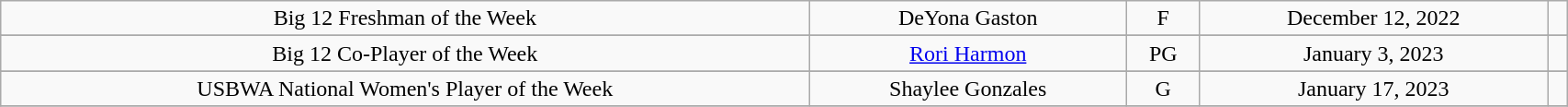<table class="wikitable" style="width: 90%;text-align: center;">
<tr align="center">
<td rowspan="1">Big 12 Freshman of the Week</td>
<td>DeYona Gaston</td>
<td>F</td>
<td>December 12, 2022</td>
<td></td>
</tr>
<tr>
</tr>
<tr align="center">
<td rowspan="1">Big 12 Co-Player of the Week</td>
<td><a href='#'>Rori Harmon</a></td>
<td>PG</td>
<td>January 3, 2023</td>
<td></td>
</tr>
<tr>
</tr>
<tr align="center">
<td rowspan="1">USBWA National Women's Player of the Week</td>
<td>Shaylee Gonzales</td>
<td>G</td>
<td>January 17, 2023</td>
<td></td>
</tr>
<tr>
</tr>
</table>
